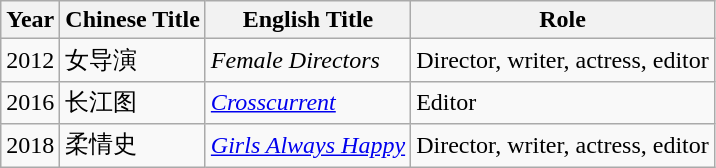<table class="wikitable">
<tr>
<th>Year</th>
<th>Chinese Title</th>
<th>English Title</th>
<th>Role</th>
</tr>
<tr>
<td>2012</td>
<td>女导演</td>
<td><em>Female Directors</em></td>
<td>Director, writer, actress, editor </td>
</tr>
<tr>
<td>2016</td>
<td>长江图</td>
<td><em><a href='#'>Crosscurrent</a></em></td>
<td>Editor </td>
</tr>
<tr>
<td>2018</td>
<td>柔情史</td>
<td><em><a href='#'>Girls Always Happy</a></em></td>
<td>Director, writer, actress, editor </td>
</tr>
</table>
